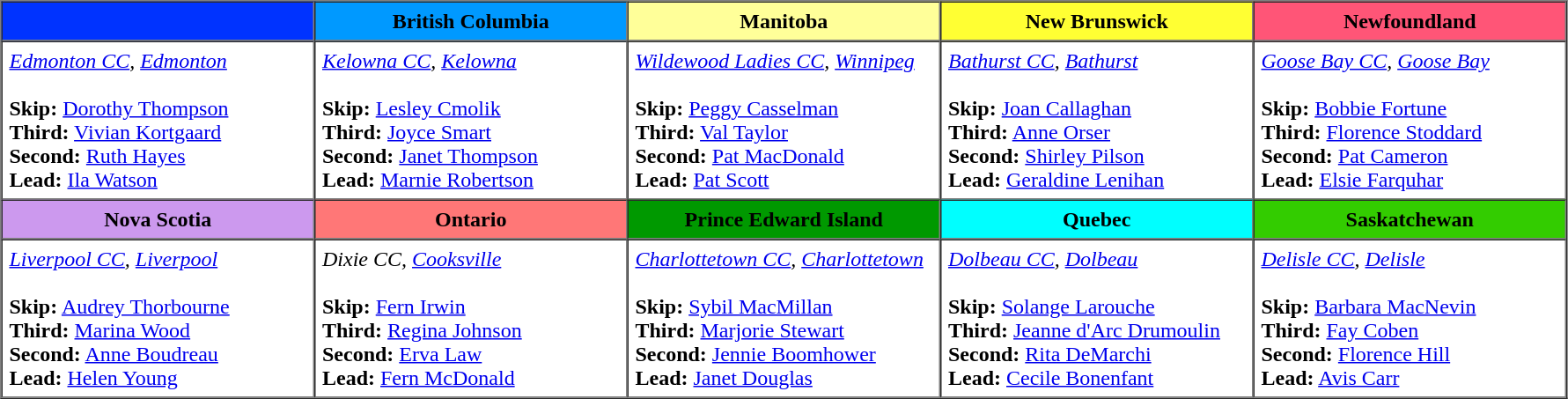<table border=1 cellpadding=5 cellspacing=0>
<tr>
<th bgcolor="#0033ff" width="225"></th>
<th bgcolor="#0099ff" width="225">British Columbia</th>
<th bgcolor="#ffff99" width="225">Manitoba</th>
<th bgcolor="#ffff33" width="225">New Brunswick</th>
<th bgcolor="#ff5577" width="225">Newfoundland</th>
</tr>
<tr>
<td><em><a href='#'>Edmonton CC</a>, <a href='#'>Edmonton</a></em> <br><br><strong>Skip:</strong>  <a href='#'>Dorothy Thompson</a> <br>
<strong>Third:</strong>  <a href='#'>Vivian Kortgaard</a> <br>
<strong>Second:</strong>  <a href='#'>Ruth Hayes</a> <br>
<strong>Lead:</strong> <a href='#'>Ila Watson</a></td>
<td><em><a href='#'>Kelowna CC</a>, <a href='#'>Kelowna</a></em> <br><br><strong>Skip:</strong>  <a href='#'>Lesley Cmolik</a> <br>
<strong>Third:</strong>  <a href='#'>Joyce Smart</a> <br>
<strong>Second:</strong>  <a href='#'>Janet Thompson</a> <br>
<strong>Lead:</strong> <a href='#'>Marnie Robertson</a></td>
<td><em><a href='#'>Wildewood Ladies CC</a>, <a href='#'>Winnipeg</a></em> <br><br><strong>Skip:</strong> <a href='#'>Peggy Casselman</a> <br>
<strong>Third:</strong> <a href='#'>Val Taylor</a> <br>
<strong>Second:</strong> <a href='#'>Pat MacDonald</a> <br>
<strong>Lead:</strong> <a href='#'>Pat Scott</a></td>
<td><em><a href='#'>Bathurst CC</a>, <a href='#'>Bathurst</a></em> <br><br><strong>Skip:</strong> <a href='#'>Joan Callaghan</a> <br>
<strong>Third:</strong> <a href='#'>Anne Orser</a> <br>
<strong>Second:</strong> <a href='#'>Shirley Pilson</a> <br>
<strong>Lead:</strong> <a href='#'>Geraldine Lenihan</a></td>
<td><em><a href='#'>Goose Bay CC</a>, <a href='#'>Goose Bay</a></em> <br><br><strong>Skip:</strong> <a href='#'>Bobbie Fortune</a> <br>
<strong>Third:</strong> <a href='#'>Florence Stoddard</a> <br>
<strong>Second:</strong> <a href='#'>Pat Cameron</a> <br>
<strong>Lead:</strong> <a href='#'>Elsie Farquhar</a></td>
</tr>
<tr border=1 cellpadding=5 cellspacing=0>
<th bgcolor="#cc99ee" width="200">Nova Scotia</th>
<th bgcolor="#ff7777" width="200">Ontario</th>
<th bgcolor="#009900" width="200">Prince Edward Island</th>
<th bgcolor="#00ffff" width="200">Quebec</th>
<th bgcolor="#33cc00" width="200">Saskatchewan</th>
</tr>
<tr>
<td><em><a href='#'>Liverpool CC</a>, <a href='#'>Liverpool</a></em> <br><br><strong>Skip:</strong> <a href='#'>Audrey Thorbourne</a> <br>
<strong>Third:</strong> <a href='#'>Marina Wood</a> <br>
<strong>Second:</strong> <a href='#'>Anne Boudreau</a> <br>
<strong>Lead:</strong> <a href='#'>Helen Young</a></td>
<td><em>Dixie CC, <a href='#'>Cooksville</a></em> <br><br><strong>Skip:</strong> <a href='#'>Fern Irwin</a> <br>
<strong>Third:</strong> <a href='#'>Regina Johnson</a> <br>
<strong>Second:</strong> <a href='#'>Erva Law</a> <br>
<strong>Lead:</strong> <a href='#'>Fern McDonald</a></td>
<td><em><a href='#'>Charlottetown CC</a>, <a href='#'>Charlottetown</a></em> <br><br><strong>Skip:</strong> <a href='#'>Sybil MacMillan</a><br>
<strong>Third:</strong> <a href='#'>Marjorie Stewart</a><br>
<strong>Second:</strong> <a href='#'>Jennie Boomhower</a><br>
<strong>Lead:</strong> <a href='#'>Janet Douglas</a></td>
<td><em><a href='#'>Dolbeau CC</a>, <a href='#'>Dolbeau</a></em> <br><br><strong>Skip:</strong> <a href='#'>Solange Larouche</a> <br>
<strong>Third:</strong> <a href='#'>Jeanne d'Arc Drumoulin</a> <br>
<strong>Second:</strong> <a href='#'>Rita DeMarchi</a> <br>
<strong>Lead:</strong> <a href='#'>Cecile Bonenfant</a></td>
<td><em><a href='#'>Delisle CC</a>, <a href='#'>Delisle</a></em> <br><br><strong>Skip:</strong> <a href='#'>Barbara MacNevin</a> <br>
<strong>Third:</strong> <a href='#'>Fay Coben</a><br>
<strong>Second:</strong> <a href='#'>Florence Hill</a><br>
<strong>Lead:</strong> <a href='#'>Avis Carr</a></td>
</tr>
</table>
